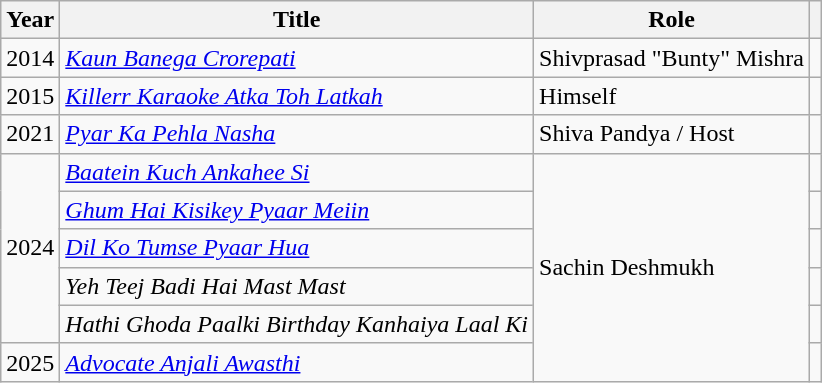<table class="wikitable plainrowheaders">
<tr>
<th>Year</th>
<th>Title</th>
<th>Role</th>
<th class="unsortable"></th>
</tr>
<tr>
<td>2014</td>
<td scope="row"><em><a href='#'>Kaun Banega Crorepati</a></em></td>
<td>Shivprasad "Bunty" Mishra</td>
<td></td>
</tr>
<tr>
<td>2015</td>
<td scope="row"><em><a href='#'>Killerr Karaoke Atka Toh Latkah</a></em></td>
<td>Himself</td>
<td></td>
</tr>
<tr>
<td>2021</td>
<td scope="row"><em><a href='#'>Pyar Ka Pehla Nasha</a></em></td>
<td>Shiva Pandya / Host</td>
<td></td>
</tr>
<tr>
<td rowspan="5">2024</td>
<td scope="row"><em><a href='#'>Baatein Kuch Ankahee Si</a></em></td>
<td rowspan="6">Sachin Deshmukh</td>
<td></td>
</tr>
<tr>
<td scope="row"><em><a href='#'>Ghum Hai Kisikey Pyaar Meiin</a></em></td>
<td></td>
</tr>
<tr>
<td scope="row"><em><a href='#'>Dil Ko Tumse Pyaar Hua</a></em></td>
<td></td>
</tr>
<tr>
<td scope="row"><em>Yeh Teej Badi Hai Mast Mast</em></td>
<td></td>
</tr>
<tr>
<td scope="row"><em>Hathi Ghoda Paalki Birthday Kanhaiya Laal Ki</em></td>
<td></td>
</tr>
<tr>
<td>2025</td>
<td><em><a href='#'>Advocate Anjali Awasthi</a></em></td>
<td></td>
</tr>
</table>
